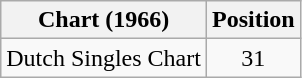<table class="wikitable sortable">
<tr>
<th>Chart (1966)</th>
<th>Position</th>
</tr>
<tr>
<td>Dutch Singles Chart</td>
<td style="text-align:center;">31</td>
</tr>
</table>
